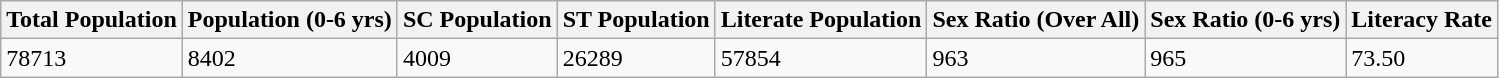<table class="wikitable">
<tr>
<th>Total Population</th>
<th>Population (0-6 yrs)</th>
<th>SC Population</th>
<th>ST Population</th>
<th>Literate Population</th>
<th>Sex Ratio (Over All)</th>
<th>Sex Ratio (0-6 yrs)</th>
<th>Literacy Rate</th>
</tr>
<tr>
<td>78713</td>
<td>8402</td>
<td>4009</td>
<td>26289</td>
<td>57854</td>
<td>963</td>
<td>965</td>
<td>73.50</td>
</tr>
</table>
